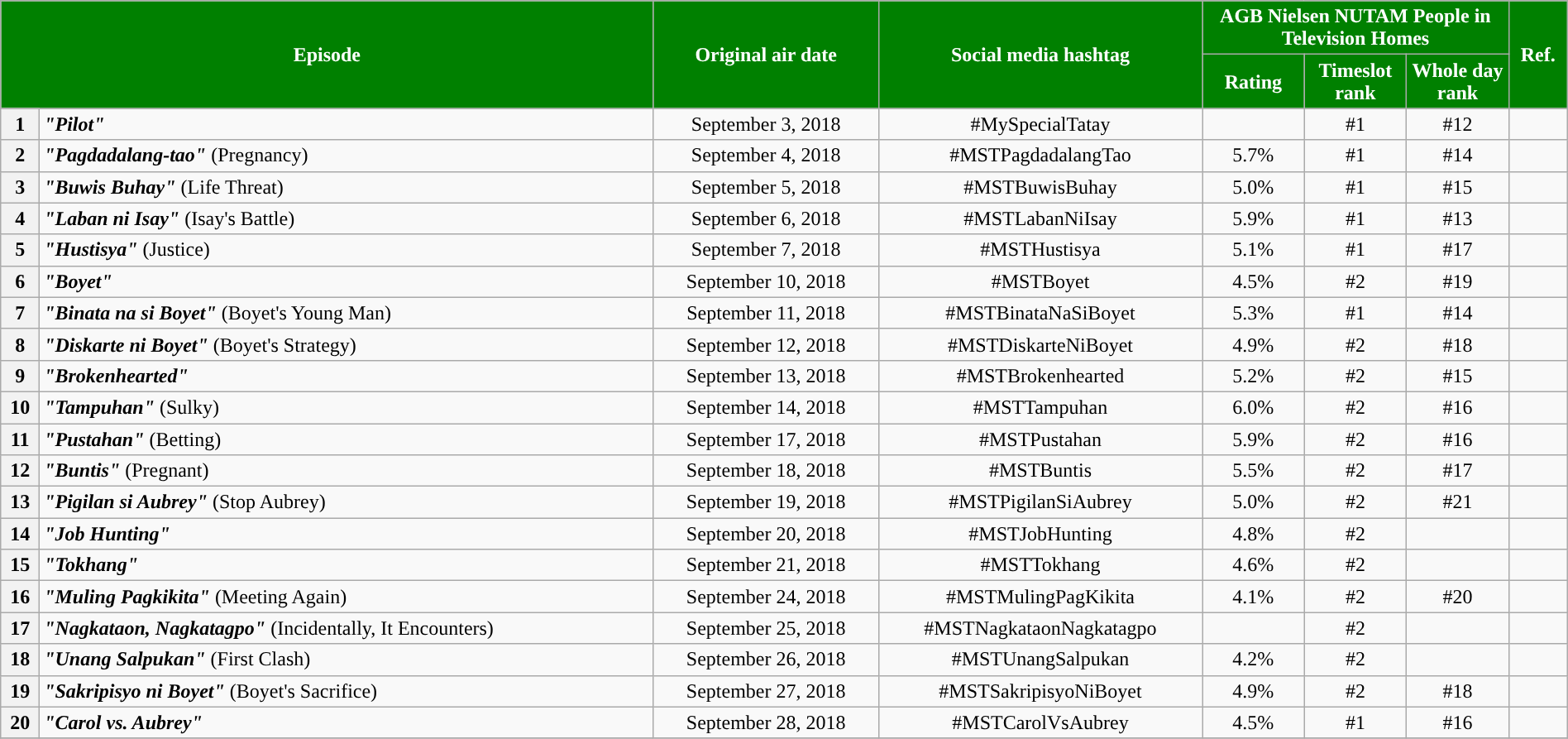<table class="wikitable" style="text-align:center; font-size:100%; line-height:18px;" width="100%">
<tr>
<th style="background-color:#008000; color:#ffffff;" colspan="2" rowspan="2">Episode</th>
<th style="background-color:#008000; color:white" rowspan="2">Original air date</th>
<th style="background-color:#008000; color:white" rowspan="2">Social media hashtag</th>
<th style="background-color:#008000; color:#ffffff;" colspan="3">AGB Nielsen NUTAM People in Television Homes</th>
<th style="background-color:#008000;  color:#ffffff;" rowspan="2">Ref.</th>
</tr>
<tr>
<th style="background-color:#008000; width:75px; color:#ffffff;">Rating</th>
<th style="background-color:#008000;  width:75px; color:#ffffff;">Timeslot<br>rank</th>
<th style="background-color:#008000; width:75px; color:#ffffff;">Whole day<br>rank</th>
</tr>
<tr>
<th>1</th>
<td style="text-align: left;"><strong><em>"Pilot"</em></strong></td>
<td>September 3, 2018</td>
<td>#MySpecialTatay</td>
<td></td>
<td>#1</td>
<td>#12</td>
<td></td>
</tr>
<tr>
<th>2</th>
<td style="text-align: left;"><strong><em>"Pagdadalang-tao"</em></strong> (Pregnancy)</td>
<td>September 4, 2018</td>
<td>#MSTPagdadalangTao</td>
<td>5.7%</td>
<td>#1</td>
<td>#14</td>
<td></td>
</tr>
<tr>
<th>3</th>
<td style="text-align: left;"><strong><em>"Buwis Buhay"</em></strong> (Life Threat)</td>
<td>September 5, 2018</td>
<td>#MSTBuwisBuhay</td>
<td>5.0%</td>
<td>#1</td>
<td>#15</td>
<td></td>
</tr>
<tr>
<th>4</th>
<td style="text-align: left;"><strong><em>"Laban ni Isay"</em></strong> (Isay's Battle)</td>
<td>September 6, 2018</td>
<td>#MSTLabanNiIsay</td>
<td>5.9%</td>
<td>#1</td>
<td>#13</td>
<td></td>
</tr>
<tr>
<th>5</th>
<td style="text-align: left;"><strong><em>"Hustisya"</em></strong> (Justice)</td>
<td>September 7, 2018</td>
<td>#MSTHustisya</td>
<td>5.1%</td>
<td>#1</td>
<td>#17</td>
<td></td>
</tr>
<tr>
<th>6</th>
<td style="text-align: left;"><strong><em>"Boyet"</em></strong></td>
<td>September 10, 2018</td>
<td>#MSTBoyet</td>
<td>4.5%</td>
<td>#2</td>
<td>#19</td>
<td></td>
</tr>
<tr>
<th>7</th>
<td style="text-align: left;"><strong><em>"Binata na si Boyet"</em></strong> (Boyet's Young Man)</td>
<td>September 11, 2018</td>
<td>#MSTBinataNaSiBoyet</td>
<td>5.3%</td>
<td>#1</td>
<td>#14</td>
<td></td>
</tr>
<tr>
<th>8</th>
<td style="text-align: left;"><strong><em>"Diskarte ni Boyet"</em></strong> (Boyet's Strategy)</td>
<td>September 12, 2018</td>
<td>#MSTDiskarteNiBoyet</td>
<td>4.9%</td>
<td>#2</td>
<td>#18</td>
<td></td>
</tr>
<tr>
<th>9</th>
<td style="text-align: left;"><strong><em>"Brokenhearted"</em></strong></td>
<td>September 13, 2018</td>
<td>#MSTBrokenhearted</td>
<td>5.2%</td>
<td>#2</td>
<td>#15</td>
<td></td>
</tr>
<tr>
<th>10</th>
<td style="text-align: left;"><strong><em>"Tampuhan"</em></strong> (Sulky)</td>
<td>September 14, 2018</td>
<td>#MSTTampuhan</td>
<td>6.0%</td>
<td>#2</td>
<td>#16</td>
<td></td>
</tr>
<tr>
<th>11</th>
<td style="text-align: left;"><strong><em>"Pustahan"</em></strong> (Betting)</td>
<td>September 17, 2018</td>
<td>#MSTPustahan</td>
<td>5.9%</td>
<td>#2</td>
<td>#16</td>
<td></td>
</tr>
<tr>
<th>12</th>
<td style="text-align: left;"><strong><em>"Buntis"</em></strong> (Pregnant)</td>
<td>September 18, 2018</td>
<td>#MSTBuntis</td>
<td>5.5%</td>
<td>#2</td>
<td>#17</td>
<td></td>
</tr>
<tr>
<th>13</th>
<td style="text-align: left;"><strong><em>"Pigilan si Aubrey"</em></strong> (Stop Aubrey)</td>
<td>September 19, 2018</td>
<td>#MSTPigilanSiAubrey</td>
<td>5.0%</td>
<td>#2</td>
<td>#21</td>
<td></td>
</tr>
<tr>
<th>14</th>
<td style="text-align: left;"><strong><em>"Job Hunting"</em></strong></td>
<td>September 20, 2018</td>
<td>#MSTJobHunting</td>
<td>4.8%</td>
<td>#2</td>
<td></td>
<td></td>
</tr>
<tr>
<th>15</th>
<td style="text-align: left;"><strong><em>"Tokhang"</em></strong></td>
<td>September 21, 2018</td>
<td>#MSTTokhang</td>
<td>4.6%</td>
<td>#2</td>
<td></td>
<td></td>
</tr>
<tr>
<th>16</th>
<td style="text-align: left;"><strong><em>"Muling Pagkikita"</em></strong> (Meeting Again)</td>
<td>September 24, 2018</td>
<td>#MSTMulingPagKikita</td>
<td>4.1%</td>
<td>#2</td>
<td>#20</td>
<td></td>
</tr>
<tr>
<th>17</th>
<td style="text-align: left;"><strong><em>"Nagkataon, Nagkatagpo"</em></strong> (Incidentally, It Encounters)</td>
<td>September 25, 2018</td>
<td>#MSTNagkataonNagkatagpo</td>
<td></td>
<td>#2</td>
<td></td>
<td></td>
</tr>
<tr>
<th>18</th>
<td style="text-align: left;"><strong><em>"Unang Salpukan"</em></strong> (First Clash)</td>
<td>September 26, 2018</td>
<td>#MSTUnangSalpukan</td>
<td>4.2%</td>
<td>#2</td>
<td></td>
<td></td>
</tr>
<tr>
<th>19</th>
<td style="text-align: left;"><strong><em>"Sakripisyo ni Boyet"</em></strong> (Boyet's Sacrifice)</td>
<td>September 27, 2018</td>
<td>#MSTSakripisyoNiBoyet</td>
<td>4.9%</td>
<td>#2</td>
<td>#18</td>
<td></td>
</tr>
<tr>
<th>20</th>
<td style="text-align: left;"><strong><em>"Carol vs. Aubrey"</em></strong></td>
<td>September 28, 2018</td>
<td>#MSTCarolVsAubrey</td>
<td>4.5%</td>
<td>#1</td>
<td>#16</td>
<td></td>
</tr>
<tr>
</tr>
</table>
